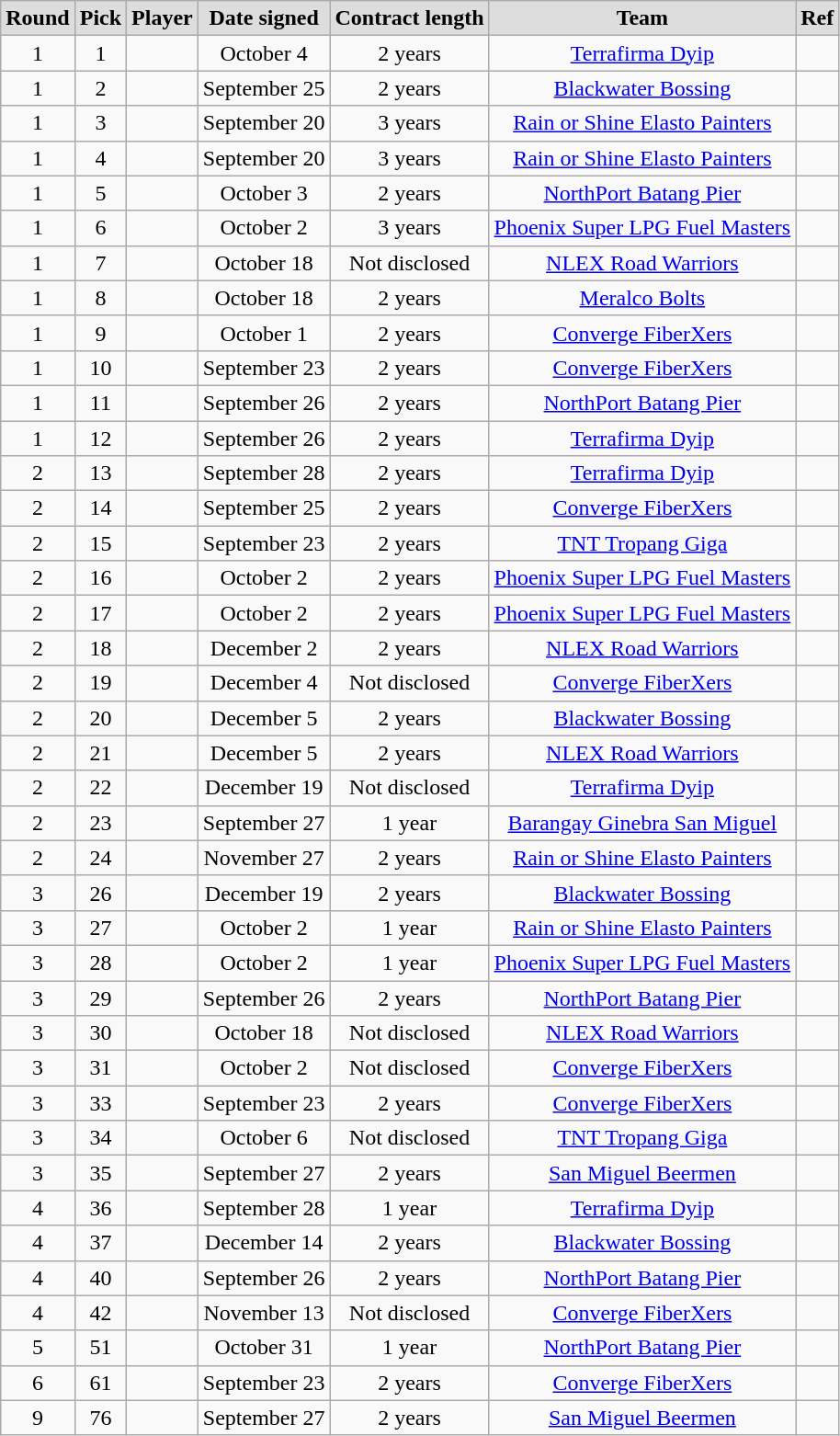<table class="wikitable sortable" style="text-align:center">
<tr>
<th style="background:#dddddd;">Round</th>
<th style="background:#dddddd;">Pick</th>
<th style="background:#dddddd;">Player</th>
<th class=unsortable style="background:#dddddd;">Date signed</th>
<th style="background:#dddddd;">Contract length</th>
<th style="background:#dddddd;">Team</th>
<th class="unsortable" style="background:#dddddd;">Ref</th>
</tr>
<tr>
<td>1</td>
<td>1</td>
<td align=left></td>
<td>October 4</td>
<td>2 years</td>
<td><a href='#'>Terrafirma Dyip</a></td>
<td></td>
</tr>
<tr>
<td>1</td>
<td>2</td>
<td align=left></td>
<td>September 25</td>
<td>2 years</td>
<td><a href='#'>Blackwater Bossing</a></td>
<td></td>
</tr>
<tr>
<td>1</td>
<td>3</td>
<td align=left></td>
<td>September 20</td>
<td>3 years</td>
<td><a href='#'>Rain or Shine Elasto Painters</a></td>
<td></td>
</tr>
<tr>
<td>1</td>
<td>4</td>
<td align=left></td>
<td>September 20</td>
<td>3 years</td>
<td><a href='#'>Rain or Shine Elasto Painters</a></td>
<td></td>
</tr>
<tr>
<td>1</td>
<td>5</td>
<td align=left></td>
<td>October 3</td>
<td>2 years</td>
<td><a href='#'>NorthPort Batang Pier</a></td>
<td></td>
</tr>
<tr>
<td>1</td>
<td>6</td>
<td align=left></td>
<td>October 2</td>
<td>3 years</td>
<td><a href='#'>Phoenix Super LPG Fuel Masters</a></td>
<td></td>
</tr>
<tr>
<td>1</td>
<td>7</td>
<td align=left></td>
<td>October 18</td>
<td>Not disclosed</td>
<td><a href='#'>NLEX Road Warriors</a></td>
<td></td>
</tr>
<tr>
<td>1</td>
<td>8</td>
<td align=left></td>
<td>October 18</td>
<td>2 years</td>
<td><a href='#'>Meralco Bolts</a></td>
<td></td>
</tr>
<tr>
<td>1</td>
<td>9</td>
<td align=left></td>
<td>October 1</td>
<td>2 years</td>
<td><a href='#'>Converge FiberXers</a></td>
<td></td>
</tr>
<tr>
<td>1</td>
<td>10</td>
<td align=left></td>
<td>September 23</td>
<td>2 years</td>
<td><a href='#'>Converge FiberXers</a></td>
<td></td>
</tr>
<tr>
<td>1</td>
<td>11</td>
<td align=left></td>
<td>September 26</td>
<td>2 years</td>
<td><a href='#'>NorthPort Batang Pier</a></td>
<td></td>
</tr>
<tr>
<td>1</td>
<td>12</td>
<td align=left></td>
<td>September 26</td>
<td>2 years</td>
<td><a href='#'>Terrafirma Dyip</a></td>
<td></td>
</tr>
<tr>
<td>2</td>
<td>13</td>
<td align=left></td>
<td>September 28</td>
<td>2 years</td>
<td><a href='#'>Terrafirma Dyip</a></td>
<td></td>
</tr>
<tr>
<td>2</td>
<td>14</td>
<td align=left></td>
<td>September 25</td>
<td>2 years</td>
<td><a href='#'>Converge FiberXers</a></td>
<td></td>
</tr>
<tr>
<td>2</td>
<td>15</td>
<td align=left></td>
<td>September 23</td>
<td>2 years</td>
<td><a href='#'>TNT Tropang Giga</a> </td>
<td></td>
</tr>
<tr>
<td>2</td>
<td>16</td>
<td align=left></td>
<td>October 2</td>
<td>2 years</td>
<td><a href='#'>Phoenix Super LPG Fuel Masters</a></td>
<td></td>
</tr>
<tr>
<td>2</td>
<td>17</td>
<td align=left></td>
<td>October 2</td>
<td>2 years</td>
<td><a href='#'>Phoenix Super LPG Fuel Masters</a></td>
<td></td>
</tr>
<tr>
<td>2</td>
<td>18</td>
<td align=left></td>
<td>December 2</td>
<td>2 years</td>
<td><a href='#'>NLEX Road Warriors</a></td>
<td></td>
</tr>
<tr>
<td>2</td>
<td>19</td>
<td align=left></td>
<td>December 4</td>
<td>Not disclosed</td>
<td><a href='#'>Converge FiberXers</a></td>
<td></td>
</tr>
<tr>
<td>2</td>
<td>20</td>
<td align=left></td>
<td>December 5</td>
<td>2 years</td>
<td><a href='#'>Blackwater Bossing</a></td>
<td></td>
</tr>
<tr>
<td>2</td>
<td>21</td>
<td align=left></td>
<td>December 5</td>
<td>2 years</td>
<td><a href='#'>NLEX Road Warriors</a></td>
<td></td>
</tr>
<tr>
<td>2</td>
<td>22</td>
<td align=left></td>
<td>December 19</td>
<td>Not disclosed</td>
<td><a href='#'>Terrafirma Dyip</a></td>
<td></td>
</tr>
<tr>
<td>2</td>
<td>23</td>
<td align=left></td>
<td>September 27</td>
<td>1 year</td>
<td><a href='#'>Barangay Ginebra San Miguel</a></td>
<td></td>
</tr>
<tr>
<td>2</td>
<td>24</td>
<td align=left></td>
<td>November 27</td>
<td>2 years</td>
<td><a href='#'>Rain or Shine Elasto Painters</a></td>
<td></td>
</tr>
<tr>
<td>3</td>
<td>26</td>
<td align=left></td>
<td>December 19</td>
<td>2 years</td>
<td><a href='#'>Blackwater Bossing</a></td>
<td></td>
</tr>
<tr>
<td>3</td>
<td>27</td>
<td align=left></td>
<td>October 2</td>
<td>1 year</td>
<td><a href='#'>Rain or Shine Elasto Painters</a></td>
<td></td>
</tr>
<tr>
<td>3</td>
<td>28</td>
<td align=left></td>
<td>October 2</td>
<td>1 year</td>
<td><a href='#'>Phoenix Super LPG Fuel Masters</a></td>
<td></td>
</tr>
<tr>
<td>3</td>
<td>29</td>
<td align=left></td>
<td>September 26</td>
<td>2 years</td>
<td><a href='#'>NorthPort Batang Pier</a></td>
<td></td>
</tr>
<tr>
<td>3</td>
<td>30</td>
<td align=left></td>
<td>October 18</td>
<td>Not disclosed</td>
<td><a href='#'>NLEX Road Warriors</a></td>
<td></td>
</tr>
<tr>
<td>3</td>
<td>31</td>
<td align=left></td>
<td>October 2</td>
<td>Not disclosed</td>
<td><a href='#'>Converge FiberXers</a></td>
<td></td>
</tr>
<tr>
<td>3</td>
<td>33</td>
<td align=left></td>
<td>September 23</td>
<td>2 years</td>
<td><a href='#'>Converge FiberXers</a> </td>
<td></td>
</tr>
<tr>
<td>3</td>
<td>34</td>
<td align=left></td>
<td>October 6</td>
<td>Not disclosed</td>
<td><a href='#'>TNT Tropang Giga</a> </td>
<td></td>
</tr>
<tr>
<td>3</td>
<td>35</td>
<td align=left></td>
<td>September 27</td>
<td>2 years</td>
<td><a href='#'>San Miguel Beermen</a></td>
<td></td>
</tr>
<tr>
<td>4</td>
<td>36</td>
<td align=left></td>
<td>September 28</td>
<td>1 year</td>
<td><a href='#'>Terrafirma Dyip</a></td>
<td></td>
</tr>
<tr>
<td>4</td>
<td>37</td>
<td align=left></td>
<td>December 14</td>
<td>2 years</td>
<td><a href='#'>Blackwater Bossing</a></td>
<td></td>
</tr>
<tr>
<td>4</td>
<td>40</td>
<td align=left></td>
<td>September 26</td>
<td>2 years</td>
<td><a href='#'>NorthPort Batang Pier</a></td>
<td></td>
</tr>
<tr>
<td>4</td>
<td>42</td>
<td align=left></td>
<td>November 13</td>
<td>Not disclosed</td>
<td><a href='#'>Converge FiberXers</a></td>
<td></td>
</tr>
<tr>
<td>5</td>
<td>51</td>
<td align=left></td>
<td>October 31</td>
<td>1 year</td>
<td><a href='#'>NorthPort Batang Pier</a></td>
<td></td>
</tr>
<tr>
<td>6</td>
<td>61</td>
<td align=left></td>
<td>September 23</td>
<td>2 years</td>
<td><a href='#'>Converge FiberXers</a></td>
<td></td>
</tr>
<tr>
<td>9</td>
<td>76</td>
<td align=left></td>
<td>September 27</td>
<td>2 years</td>
<td><a href='#'>San Miguel Beermen</a></td>
<td></td>
</tr>
</table>
